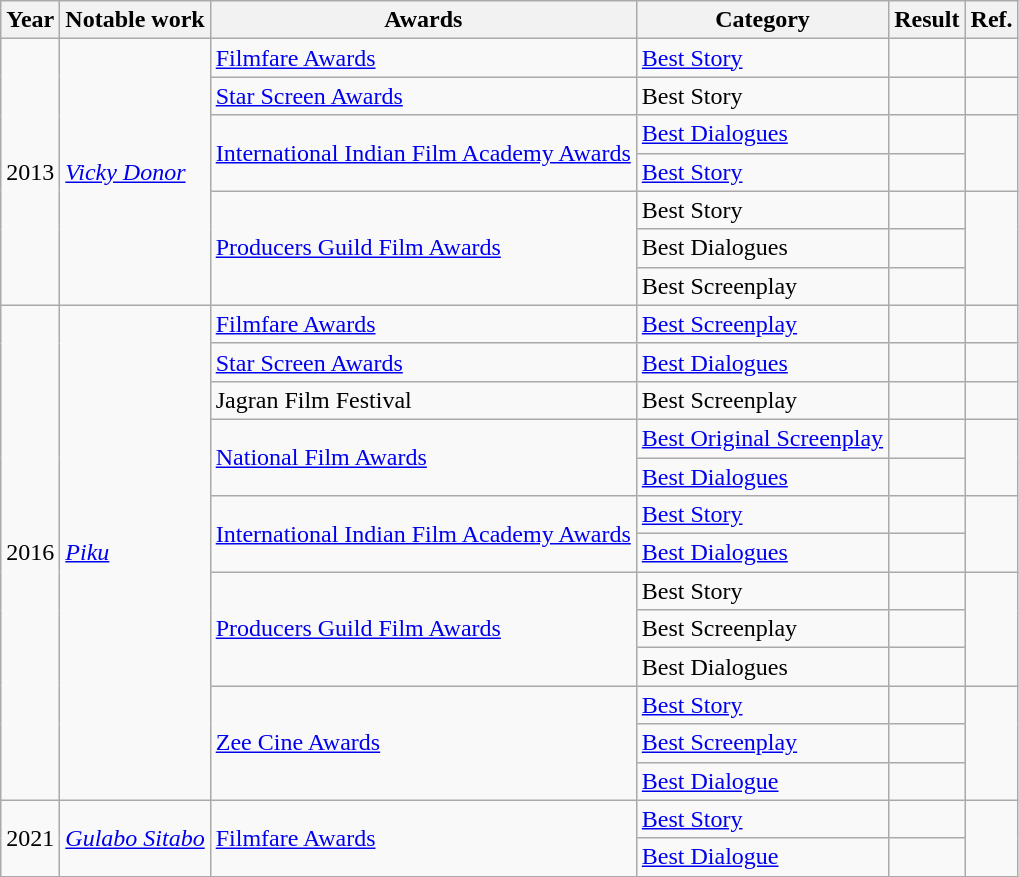<table class="wikitable sortable">
<tr>
<th>Year</th>
<th>Notable work</th>
<th>Awards</th>
<th>Category</th>
<th>Result</th>
<th>Ref.</th>
</tr>
<tr>
<td rowspan="7">2013</td>
<td rowspan="7"><em><a href='#'>Vicky Donor</a></em></td>
<td><a href='#'>Filmfare Awards</a></td>
<td><a href='#'>Best Story</a></td>
<td></td>
<td></td>
</tr>
<tr>
<td><a href='#'>Star Screen Awards</a></td>
<td>Best Story</td>
<td></td>
<td></td>
</tr>
<tr>
<td rowspan="2"><a href='#'>International Indian Film Academy Awards</a></td>
<td><a href='#'>Best Dialogues</a></td>
<td></td>
<td rowspan="2"><br></td>
</tr>
<tr>
<td><a href='#'>Best Story</a></td>
<td></td>
</tr>
<tr>
<td rowspan="3"><a href='#'>Producers Guild Film Awards</a></td>
<td>Best Story</td>
<td></td>
<td rowspan="3"><br></td>
</tr>
<tr>
<td>Best Dialogues</td>
<td></td>
</tr>
<tr>
<td>Best Screenplay</td>
<td></td>
</tr>
<tr>
<td rowspan="13">2016</td>
<td rowspan="13"><em><a href='#'>Piku</a></em></td>
<td><a href='#'>Filmfare Awards</a></td>
<td><a href='#'>Best Screenplay</a></td>
<td></td>
<td></td>
</tr>
<tr>
<td><a href='#'>Star Screen Awards</a></td>
<td><a href='#'>Best Dialogues</a></td>
<td></td>
<td></td>
</tr>
<tr>
<td>Jagran Film Festival</td>
<td>Best Screenplay</td>
<td></td>
<td></td>
</tr>
<tr>
<td rowspan="2"><a href='#'>National Film Awards</a></td>
<td><a href='#'>Best Original Screenplay</a></td>
<td></td>
<td rowspan="2"></td>
</tr>
<tr>
<td><a href='#'>Best Dialogues</a></td>
<td></td>
</tr>
<tr>
<td rowspan="2"><a href='#'>International Indian Film Academy Awards</a></td>
<td><a href='#'>Best Story</a></td>
<td></td>
<td rowspan="2"></td>
</tr>
<tr>
<td><a href='#'>Best Dialogues</a></td>
<td></td>
</tr>
<tr>
<td rowspan="3"><a href='#'>Producers Guild Film Awards</a></td>
<td>Best Story</td>
<td></td>
<td rowspan="3"></td>
</tr>
<tr>
<td>Best Screenplay</td>
<td></td>
</tr>
<tr>
<td>Best Dialogues</td>
<td></td>
</tr>
<tr>
<td rowspan="3"><a href='#'>Zee Cine Awards</a></td>
<td><a href='#'>Best Story</a></td>
<td></td>
<td rowspan="3"></td>
</tr>
<tr>
<td><a href='#'>Best Screenplay</a></td>
<td></td>
</tr>
<tr>
<td><a href='#'>Best Dialogue</a></td>
<td></td>
</tr>
<tr>
<td rowspan="2">2021</td>
<td rowspan="2"><em><a href='#'>Gulabo Sitabo</a></em></td>
<td rowspan="2"><a href='#'>Filmfare Awards</a></td>
<td><a href='#'>Best Story</a></td>
<td></td>
<td rowspan="2"></td>
</tr>
<tr>
<td><a href='#'>Best Dialogue</a></td>
<td></td>
</tr>
</table>
